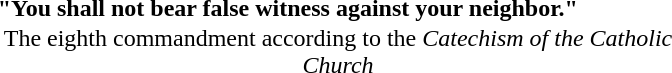<table class="toccolours" style="float: right; margin-left: 1em; margin-right: 0em; font-size: 100%; color:black; width:30em; max-width: 40%;" cellspacing="0">
<tr>
<td style="text-align: left; font-weight:bold; padding:0px 5px; vertical-align: top; font-size: large; color: gray;"></td>
<td><strong>"You shall not bear false witness against your neighbor."</strong></td>
<td style="text-align: left; font-weight:bold; padding:0px 5px; vertical-align: bottom; font-size: large; color: gray"></td>
</tr>
<tr>
<td colspan=3 style="text-align: center;">The eighth commandment according to the <em>Catechism of the Catholic Church</em></td>
</tr>
</table>
